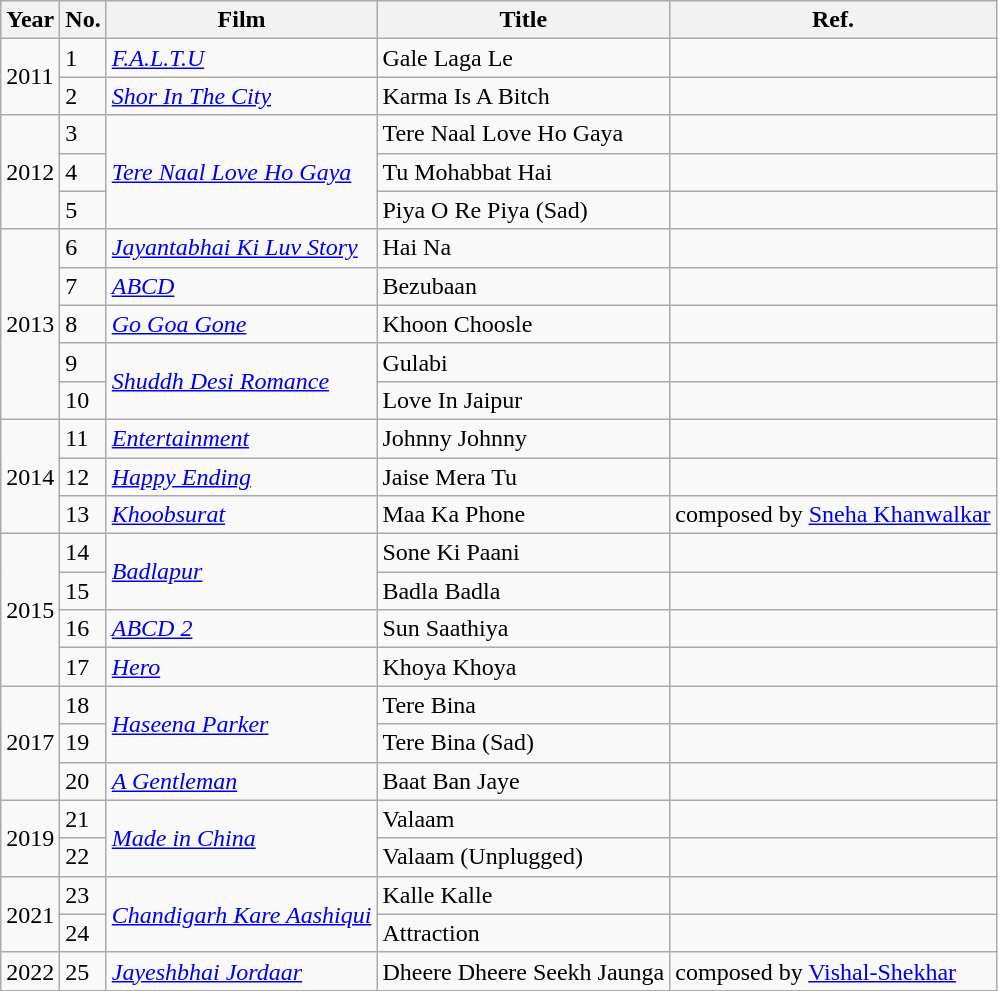<table class="wikitable">
<tr>
<th>Year</th>
<th>No.</th>
<th>Film</th>
<th>Title</th>
<th>Ref.</th>
</tr>
<tr>
<td rowspan="2">2011</td>
<td>1</td>
<td><em><a href='#'>F.A.L.T.U</a></em></td>
<td>Gale Laga Le</td>
<td></td>
</tr>
<tr>
<td>2</td>
<td><a href='#'><em>Shor In The City</em></a></td>
<td>Karma Is A Bitch</td>
<td></td>
</tr>
<tr>
<td rowspan="3">2012</td>
<td>3</td>
<td rowspan="3"><em><a href='#'>Tere Naal Love Ho Gaya</a></em></td>
<td>Tere Naal Love Ho Gaya</td>
<td></td>
</tr>
<tr>
<td>4</td>
<td>Tu Mohabbat Hai</td>
<td></td>
</tr>
<tr>
<td>5</td>
<td>Piya O Re Piya  (Sad)</td>
<td></td>
</tr>
<tr>
<td rowspan="5">2013</td>
<td>6</td>
<td><em><a href='#'>Jayantabhai Ki Luv Story</a></em></td>
<td>Hai Na</td>
<td></td>
</tr>
<tr>
<td>7</td>
<td><a href='#'><em>ABCD</em></a></td>
<td>Bezubaan</td>
<td></td>
</tr>
<tr>
<td>8</td>
<td><em><a href='#'>Go Goa Gone</a></em></td>
<td>Khoon Choosle</td>
<td></td>
</tr>
<tr>
<td>9</td>
<td rowspan="2"><em><a href='#'>Shuddh Desi Romance</a></em></td>
<td>Gulabi</td>
<td></td>
</tr>
<tr>
<td>10</td>
<td>Love In Jaipur</td>
<td></td>
</tr>
<tr>
<td rowspan="3">2014</td>
<td>11</td>
<td><a href='#'><em>Entertainment</em></a></td>
<td>Johnny Johnny</td>
<td></td>
</tr>
<tr>
<td>12</td>
<td><a href='#'><em>Happy Ending</em></a></td>
<td>Jaise Mera Tu</td>
<td></td>
</tr>
<tr>
<td>13</td>
<td><a href='#'><em>Khoobsurat</em></a></td>
<td>Maa Ka Phone</td>
<td>composed by <a href='#'>Sneha Khanwalkar</a></td>
</tr>
<tr>
<td rowspan="4">2015</td>
<td>14</td>
<td rowspan="2"><a href='#'><em>Badlapur</em></a></td>
<td>Sone Ki Paani</td>
<td></td>
</tr>
<tr>
<td>15</td>
<td>Badla Badla</td>
<td></td>
</tr>
<tr>
<td>16</td>
<td><em><a href='#'>ABCD 2</a></em></td>
<td>Sun Saathiya</td>
<td></td>
</tr>
<tr>
<td>17</td>
<td><a href='#'><em>Hero</em></a></td>
<td>Khoya Khoya</td>
<td></td>
</tr>
<tr>
<td rowspan="3">2017</td>
<td>18</td>
<td rowspan="2"><a href='#'><em>Haseena Parker</em></a></td>
<td>Tere Bina</td>
<td></td>
</tr>
<tr>
<td>19</td>
<td>Tere Bina (Sad)</td>
<td></td>
</tr>
<tr>
<td>20</td>
<td><em><a href='#'>A Gentleman</a></em></td>
<td>Baat Ban Jaye</td>
<td></td>
</tr>
<tr>
<td rowspan="2">2019</td>
<td>21</td>
<td rowspan="2"><a href='#'><em>Made in China</em></a></td>
<td>Valaam</td>
<td></td>
</tr>
<tr>
<td>22</td>
<td>Valaam (Unplugged)</td>
<td></td>
</tr>
<tr>
<td rowspan="2">2021</td>
<td>23</td>
<td rowspan="2"><em><a href='#'>Chandigarh Kare Aashiqui</a></em></td>
<td>Kalle Kalle</td>
<td></td>
</tr>
<tr>
<td>24</td>
<td>Attraction</td>
<td></td>
</tr>
<tr>
<td>2022</td>
<td>25</td>
<td><em><a href='#'>Jayeshbhai Jordaar</a></em></td>
<td>Dheere Dheere Seekh Jaunga</td>
<td>composed by <a href='#'>Vishal-Shekhar</a></td>
</tr>
</table>
